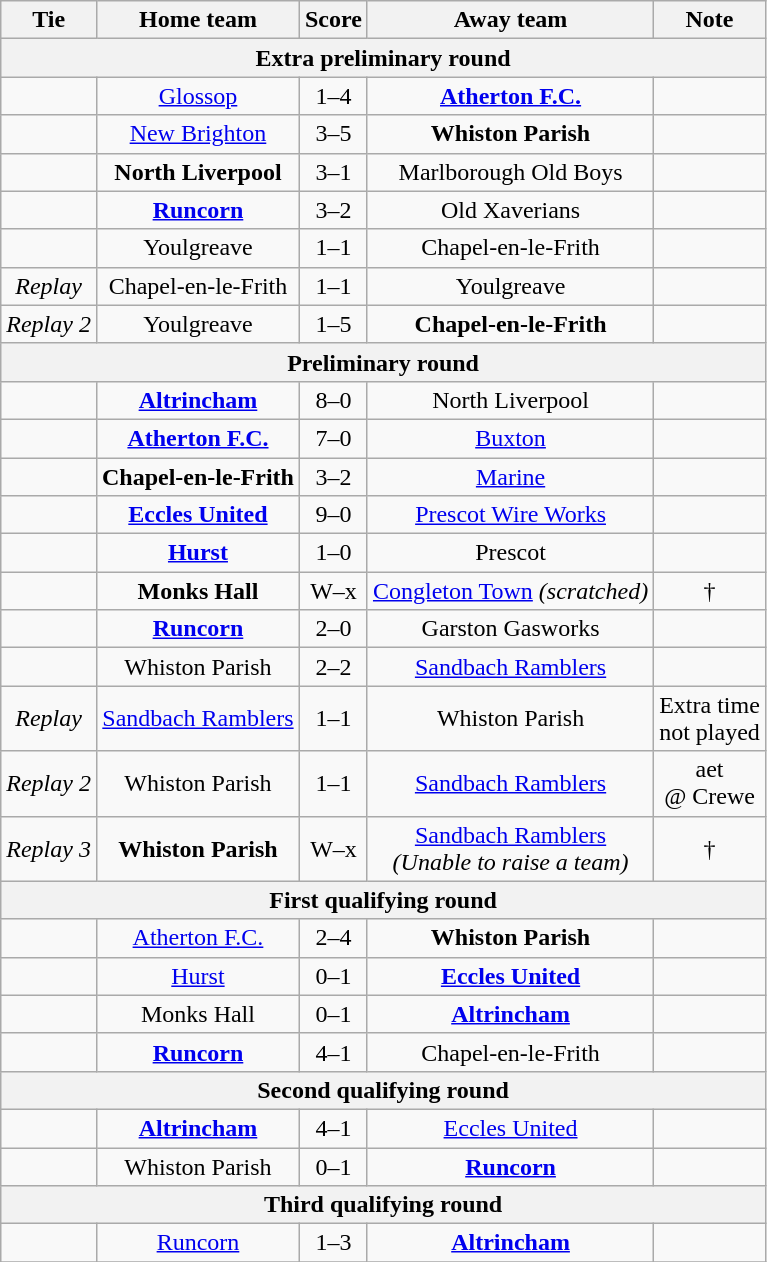<table class="wikitable" style="text-align:center;">
<tr>
<th>Tie</th>
<th>Home team</th>
<th>Score</th>
<th>Away team</th>
<th>Note</th>
</tr>
<tr>
<th colspan=5>Extra preliminary round</th>
</tr>
<tr>
<td></td>
<td><a href='#'>Glossop</a></td>
<td>1–4</td>
<td><strong><a href='#'>Atherton F.C.</a></strong></td>
<td></td>
</tr>
<tr>
<td></td>
<td><a href='#'>New Brighton</a></td>
<td>3–5</td>
<td><strong>Whiston Parish</strong></td>
<td></td>
</tr>
<tr>
<td></td>
<td><strong>North Liverpool</strong></td>
<td>3–1</td>
<td>Marlborough Old Boys</td>
<td></td>
</tr>
<tr>
<td></td>
<td><strong><a href='#'>Runcorn</a></strong></td>
<td>3–2</td>
<td>Old Xaverians</td>
<td></td>
</tr>
<tr>
<td></td>
<td>Youlgreave</td>
<td>1–1</td>
<td>Chapel-en-le-Frith</td>
<td></td>
</tr>
<tr>
<td><em>Replay</em></td>
<td>Chapel-en-le-Frith</td>
<td>1–1</td>
<td>Youlgreave</td>
<td></td>
</tr>
<tr>
<td><em>Replay 2</em></td>
<td>Youlgreave</td>
<td>1–5</td>
<td><strong>Chapel-en-le-Frith</strong></td>
<td></td>
</tr>
<tr>
<th colspan=5>Preliminary round</th>
</tr>
<tr>
<td></td>
<td><strong><a href='#'>Altrincham</a></strong></td>
<td>8–0</td>
<td>North Liverpool</td>
<td></td>
</tr>
<tr>
<td></td>
<td><strong><a href='#'>Atherton F.C.</a></strong></td>
<td>7–0</td>
<td><a href='#'>Buxton</a></td>
<td></td>
</tr>
<tr>
<td></td>
<td><strong>Chapel-en-le-Frith</strong></td>
<td>3–2</td>
<td><a href='#'>Marine</a></td>
<td></td>
</tr>
<tr>
<td></td>
<td><strong><a href='#'>Eccles United</a></strong></td>
<td>9–0</td>
<td><a href='#'>Prescot Wire Works</a></td>
<td></td>
</tr>
<tr>
<td></td>
<td><strong><a href='#'>Hurst</a></strong></td>
<td>1–0</td>
<td>Prescot</td>
<td></td>
</tr>
<tr>
<td></td>
<td><strong>Monks Hall</strong></td>
<td>W–x</td>
<td><a href='#'>Congleton Town</a> <em>(scratched)</em></td>
<td>†</td>
</tr>
<tr>
<td></td>
<td><strong><a href='#'>Runcorn</a></strong></td>
<td>2–0</td>
<td>Garston Gasworks</td>
<td></td>
</tr>
<tr>
<td></td>
<td>Whiston Parish</td>
<td>2–2</td>
<td><a href='#'>Sandbach Ramblers</a></td>
<td></td>
</tr>
<tr>
<td><em>Replay</em></td>
<td><a href='#'>Sandbach Ramblers</a></td>
<td>1–1</td>
<td>Whiston Parish</td>
<td>Extra time<br>not played</td>
</tr>
<tr>
<td><em>Replay 2</em></td>
<td>Whiston Parish</td>
<td>1–1</td>
<td><a href='#'>Sandbach Ramblers</a></td>
<td>aet<br>@ Crewe</td>
</tr>
<tr>
<td><em>Replay 3</em></td>
<td><strong>Whiston Parish</strong></td>
<td>W–x</td>
<td><a href='#'>Sandbach Ramblers</a><br><em>(Unable to raise a team)</em></td>
<td>†</td>
</tr>
<tr>
<th colspan=5>First qualifying round</th>
</tr>
<tr>
<td></td>
<td><a href='#'>Atherton F.C.</a></td>
<td>2–4</td>
<td><strong>Whiston Parish</strong></td>
<td></td>
</tr>
<tr>
<td></td>
<td><a href='#'>Hurst</a></td>
<td>0–1</td>
<td><strong><a href='#'>Eccles United</a></strong></td>
<td></td>
</tr>
<tr>
<td></td>
<td>Monks Hall</td>
<td>0–1</td>
<td><strong><a href='#'>Altrincham</a></strong></td>
<td></td>
</tr>
<tr>
<td></td>
<td><strong><a href='#'>Runcorn</a></strong></td>
<td>4–1</td>
<td>Chapel-en-le-Frith</td>
<td></td>
</tr>
<tr>
<th colspan=5>Second qualifying round</th>
</tr>
<tr>
<td></td>
<td><strong><a href='#'>Altrincham</a></strong></td>
<td>4–1</td>
<td><a href='#'>Eccles United</a></td>
<td></td>
</tr>
<tr>
<td></td>
<td>Whiston Parish</td>
<td>0–1</td>
<td><strong><a href='#'>Runcorn</a></strong></td>
<td></td>
</tr>
<tr>
<th colspan=5>Third qualifying round</th>
</tr>
<tr>
<td></td>
<td><a href='#'>Runcorn</a></td>
<td>1–3</td>
<td><strong><a href='#'>Altrincham</a></strong></td>
<td></td>
</tr>
<tr>
</tr>
</table>
